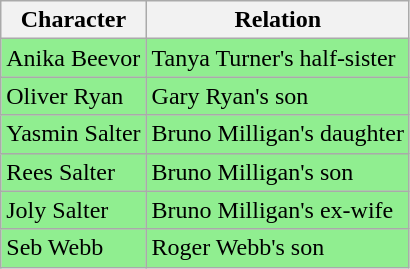<table class="wikitable">
<tr>
<th>Character</th>
<th>Relation</th>
</tr>
<tr>
<td style="background:lightgreen ">Anika Beevor</td>
<td style="background:lightgreen ">Tanya Turner's half-sister</td>
</tr>
<tr>
<td style="background:lightgreen ">Oliver Ryan</td>
<td style="background:lightgreen ">Gary Ryan's son</td>
</tr>
<tr>
<td style="background:lightgreen ">Yasmin Salter</td>
<td style="background:lightgreen ">Bruno Milligan's daughter</td>
</tr>
<tr>
<td style="background:lightgreen ">Rees Salter</td>
<td style="background:lightgreen ">Bruno Milligan's son</td>
</tr>
<tr>
<td style="background:lightgreen ">Joly Salter</td>
<td style="background:lightgreen ">Bruno Milligan's ex-wife</td>
</tr>
<tr>
<td style="background:lightgreen ">Seb Webb</td>
<td style="background:lightgreen ">Roger Webb's son</td>
</tr>
</table>
